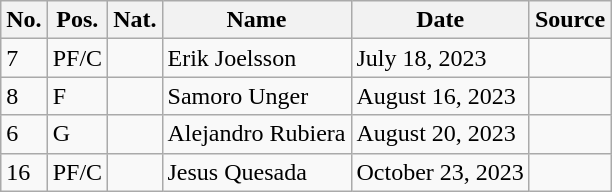<table class="wikitable">
<tr>
<th>No.</th>
<th>Pos.</th>
<th>Nat.</th>
<th>Name</th>
<th>Date</th>
<th>Source</th>
</tr>
<tr>
<td>7</td>
<td>PF/C</td>
<td></td>
<td>Erik Joelsson</td>
<td>July 18, 2023</td>
<td></td>
</tr>
<tr>
<td>8</td>
<td>F</td>
<td></td>
<td>Samoro Unger</td>
<td>August 16, 2023</td>
<td></td>
</tr>
<tr>
<td>6</td>
<td>G</td>
<td></td>
<td>Alejandro Rubiera</td>
<td>August 20, 2023</td>
<td></td>
</tr>
<tr>
<td>16</td>
<td>PF/C</td>
<td></td>
<td>Jesus Quesada</td>
<td>October 23, 2023</td>
<td></td>
</tr>
</table>
